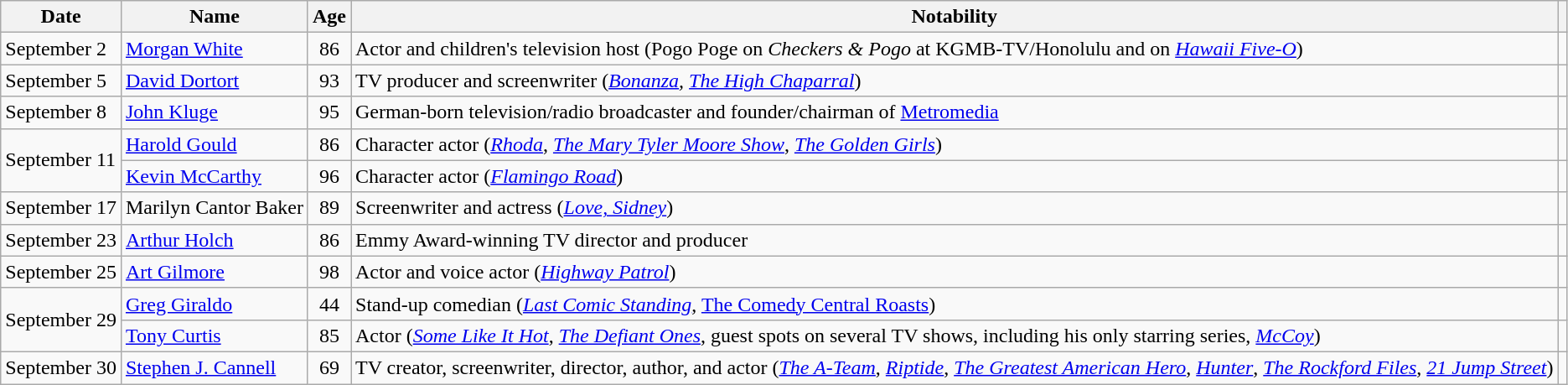<table class="wikitable sortable">
<tr ">
<th>Date</th>
<th>Name</th>
<th>Age</th>
<th>Notability</th>
<th class="unsortable"></th>
</tr>
<tr>
<td>September 2</td>
<td><a href='#'>Morgan White</a></td>
<td style="text-align:center;">86</td>
<td>Actor and children's television host (Pogo Poge on <em>Checkers & Pogo</em> at KGMB-TV/Honolulu and on <em><a href='#'>Hawaii Five-O</a></em>)</td>
<td></td>
</tr>
<tr>
<td>September 5</td>
<td><a href='#'>David Dortort</a></td>
<td style="text-align:center;">93</td>
<td>TV producer and screenwriter (<em><a href='#'>Bonanza</a>, <a href='#'>The High Chaparral</a></em>)</td>
<td></td>
</tr>
<tr>
<td>September 8</td>
<td><a href='#'>John Kluge</a></td>
<td style="text-align:center;">95</td>
<td>German-born television/radio broadcaster and founder/chairman of <a href='#'>Metromedia</a></td>
<td></td>
</tr>
<tr>
<td rowspan="2">September 11</td>
<td><a href='#'>Harold Gould</a></td>
<td style="text-align:center;">86</td>
<td>Character actor (<em><a href='#'>Rhoda</a></em>, <em><a href='#'>The Mary Tyler Moore Show</a></em>, <em><a href='#'>The Golden Girls</a></em>)</td>
<td></td>
</tr>
<tr>
<td><a href='#'>Kevin McCarthy</a></td>
<td style="text-align:center;">96</td>
<td>Character actor (<em><a href='#'>Flamingo Road</a></em>)</td>
<td></td>
</tr>
<tr>
<td>September 17</td>
<td>Marilyn Cantor Baker</td>
<td style="text-align:center;">89</td>
<td>Screenwriter and actress (<em><a href='#'>Love, Sidney</a></em>)</td>
<td></td>
</tr>
<tr>
<td>September 23</td>
<td><a href='#'>Arthur Holch</a></td>
<td style="text-align:center;">86</td>
<td>Emmy Award-winning TV director and producer</td>
<td></td>
</tr>
<tr>
<td>September 25</td>
<td><a href='#'>Art Gilmore</a></td>
<td style="text-align:center;">98</td>
<td>Actor and voice actor (<em><a href='#'>Highway Patrol</a></em>)</td>
<td></td>
</tr>
<tr>
<td rowspan="2">September 29</td>
<td><a href='#'>Greg Giraldo</a></td>
<td style="text-align:center;">44</td>
<td>Stand-up comedian (<em><a href='#'>Last Comic Standing</a></em>, <a href='#'>The Comedy Central Roasts</a>)</td>
<td></td>
</tr>
<tr>
<td><a href='#'>Tony Curtis</a></td>
<td style="text-align:center;">85</td>
<td>Actor (<em><a href='#'>Some Like It Hot</a></em>, <em><a href='#'>The Defiant Ones</a></em>, guest spots on several TV shows, including his only starring series, <em><a href='#'>McCoy</a></em>)</td>
<td></td>
</tr>
<tr>
<td>September 30</td>
<td><a href='#'>Stephen J. Cannell</a></td>
<td style="text-align:center;">69</td>
<td>TV creator, screenwriter, director, author, and actor (<em><a href='#'>The A-Team</a></em>, <em><a href='#'>Riptide</a></em>, <em><a href='#'>The Greatest American Hero</a></em>, <em><a href='#'>Hunter</a></em>, <em><a href='#'>The Rockford Files</a></em>, <em><a href='#'>21 Jump Street</a></em>)</td>
<td></td>
</tr>
</table>
